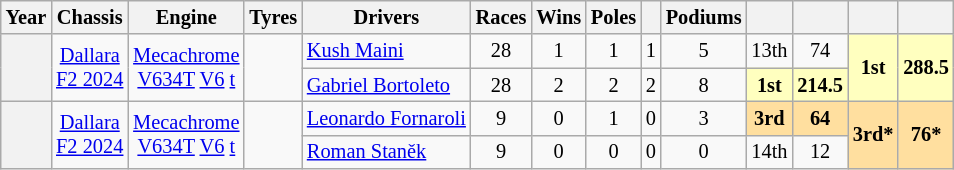<table class="wikitable" style="text-align:center; font-size:85%">
<tr>
<th>Year</th>
<th>Chassis</th>
<th>Engine</th>
<th>Tyres</th>
<th>Drivers</th>
<th>Races</th>
<th>Wins</th>
<th>Poles</th>
<th></th>
<th>Podiums</th>
<th></th>
<th></th>
<th></th>
<th></th>
</tr>
<tr>
<th rowspan=2></th>
<td rowspan=2><a href='#'>Dallara</a><br><a href='#'>F2 2024</a></td>
<td rowspan=2><a href='#'>Mecachrome</a><br><a href='#'>V634T</a> <a href='#'>V6</a> <a href='#'>t</a></td>
<td rowspan=2></td>
<td align=left> <a href='#'>Kush Maini</a></td>
<td>28</td>
<td>1</td>
<td>1</td>
<td>1</td>
<td>5</td>
<td style="background:#;">13th</td>
<td style="background:#;">74</td>
<th rowspan="2" style="background:#FFFFBF;">1st</th>
<th rowspan="2" style="background:#FFFFBF;">288.5</th>
</tr>
<tr>
<td align=left> <a href='#'>Gabriel Bortoleto</a></td>
<td>28</td>
<td>2</td>
<td>2</td>
<td>2</td>
<td>8</td>
<td style="background:#FFFFBF;"><strong>1st</strong></td>
<td style="background:#FFFFBF;"><strong>214.5</strong></td>
</tr>
<tr>
<th rowspan=2></th>
<td rowspan=2><a href='#'>Dallara</a><br><a href='#'>F2 2024</a></td>
<td rowspan=2><a href='#'>Mecachrome</a><br><a href='#'>V634T</a> <a href='#'>V6</a> <a href='#'>t</a></td>
<td rowspan=2></td>
<td align=left> <a href='#'>Leonardo Fornaroli</a></td>
<td>9</td>
<td>0</td>
<td>1</td>
<td>0</td>
<td>3</td>
<td style="background:#FFDF9F;"><strong>3rd</strong></td>
<td style="background:#FFDF9F;"><strong>64</strong></td>
<th rowspan="2" style="background:#FFDF9F;">3rd*</th>
<th rowspan="2" style="background:#FFDF9F;">76*</th>
</tr>
<tr>
<td align=left> <a href='#'>Roman Staněk</a></td>
<td>9</td>
<td>0</td>
<td>0</td>
<td>0</td>
<td>0</td>
<td style="background:#;">14th</td>
<td style="background:#;">12</td>
</tr>
</table>
